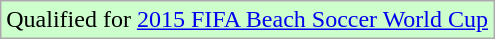<table class="wikitable">
<tr bgcolor="#ccffcc">
<td>Qualified for <a href='#'>2015 FIFA Beach Soccer World Cup</a></td>
</tr>
</table>
